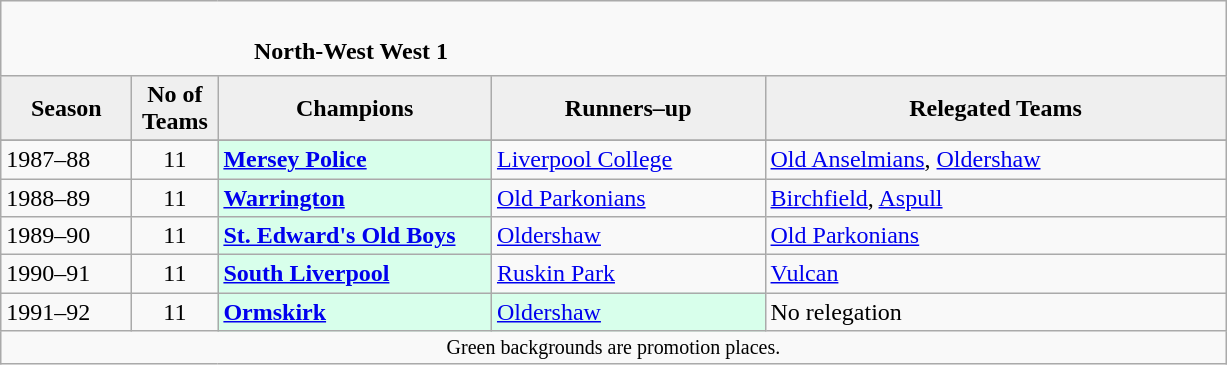<table class="wikitable" style="text-align: left;">
<tr>
<td colspan="11" cellpadding="0" cellspacing="0"><br><table border="0" style="width:100%;" cellpadding="0" cellspacing="0">
<tr>
<td style="width:20%; border:0;"></td>
<td style="border:0;"><strong>North-West West 1</strong></td>
<td style="width:20%; border:0;"></td>
</tr>
</table>
</td>
</tr>
<tr>
<th style="background:#efefef; width:80px;">Season</th>
<th style="background:#efefef; width:50px;">No of Teams</th>
<th style="background:#efefef; width:175px;">Champions</th>
<th style="background:#efefef; width:175px;">Runners–up</th>
<th style="background:#efefef; width:300px;">Relegated Teams</th>
</tr>
<tr align=left>
</tr>
<tr>
<td>1987–88</td>
<td style="text-align: center;">11</td>
<td style="background:#d8ffeb;"><strong><a href='#'>Mersey Police</a></strong></td>
<td><a href='#'>Liverpool College</a></td>
<td><a href='#'>Old Anselmians</a>, <a href='#'>Oldershaw</a></td>
</tr>
<tr>
<td>1988–89</td>
<td style="text-align: center;">11</td>
<td style="background:#d8ffeb;"><strong><a href='#'>Warrington</a></strong></td>
<td><a href='#'>Old Parkonians</a></td>
<td><a href='#'>Birchfield</a>, <a href='#'>Aspull</a></td>
</tr>
<tr>
<td>1989–90</td>
<td style="text-align: center;">11</td>
<td style="background:#d8ffeb;"><strong><a href='#'>St. Edward's Old Boys</a></strong></td>
<td><a href='#'>Oldershaw</a></td>
<td><a href='#'>Old Parkonians</a></td>
</tr>
<tr>
<td>1990–91</td>
<td style="text-align: center;">11</td>
<td style="background:#d8ffeb;"><strong><a href='#'>South Liverpool</a></strong></td>
<td><a href='#'>Ruskin Park</a></td>
<td><a href='#'>Vulcan</a></td>
</tr>
<tr>
<td>1991–92</td>
<td style="text-align: center;">11</td>
<td style="background:#d8ffeb;"><strong><a href='#'>Ormskirk</a></strong></td>
<td style="background:#d8ffeb;"><a href='#'>Oldershaw</a></td>
<td>No relegation</td>
</tr>
<tr>
<td colspan="15"  style="border:0; font-size:smaller; text-align:center;">Green backgrounds are promotion places.</td>
</tr>
</table>
